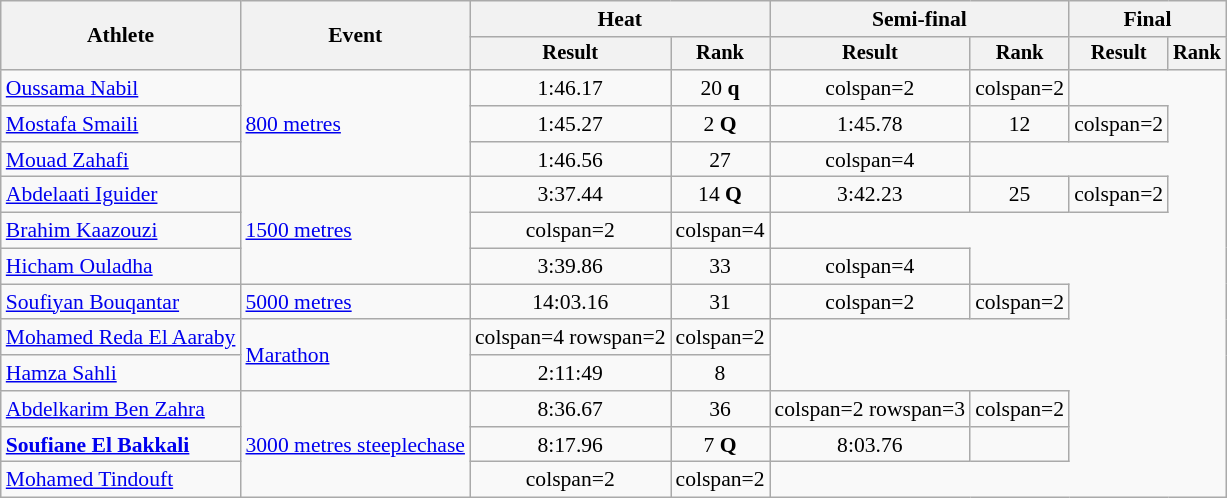<table class="wikitable" style="font-size:90%">
<tr>
<th rowspan="2">Athlete</th>
<th rowspan="2">Event</th>
<th colspan="2">Heat</th>
<th colspan="2">Semi-final</th>
<th colspan="2">Final</th>
</tr>
<tr style="font-size:95%">
<th>Result</th>
<th>Rank</th>
<th>Result</th>
<th>Rank</th>
<th>Result</th>
<th>Rank</th>
</tr>
<tr style=text-align:center>
<td style=text-align:left><a href='#'>Oussama Nabil</a></td>
<td style=text-align:left rowspan=3><a href='#'>800 metres</a></td>
<td>1:46.17</td>
<td>20 <strong>q</strong></td>
<td>colspan=2 </td>
<td>colspan=2 </td>
</tr>
<tr align=center>
<td style=text-align:left><a href='#'>Mostafa Smaili</a></td>
<td>1:45.27</td>
<td>2 <strong>Q</strong></td>
<td>1:45.78</td>
<td>12</td>
<td>colspan=2 </td>
</tr>
<tr align=center>
<td style=text-align:left><a href='#'>Mouad Zahafi</a></td>
<td>1:46.56</td>
<td>27</td>
<td>colspan=4 </td>
</tr>
<tr style=text-align:center>
<td style=text-align:left><a href='#'>Abdelaati Iguider</a></td>
<td style=text-align:left rowspan=3><a href='#'>1500 metres</a></td>
<td>3:37.44</td>
<td>14 <strong>Q</strong></td>
<td>3:42.23</td>
<td>25</td>
<td>colspan=2 </td>
</tr>
<tr align=center>
<td style=text-align:left><a href='#'>Brahim Kaazouzi</a></td>
<td>colspan=2 </td>
<td>colspan=4 </td>
</tr>
<tr align=center>
<td style=text-align:left><a href='#'>Hicham Ouladha</a></td>
<td>3:39.86</td>
<td>33</td>
<td>colspan=4 </td>
</tr>
<tr style=text-align:center>
<td style=text-align:left><a href='#'>Soufiyan Bouqantar</a></td>
<td style=text-align:left><a href='#'>5000 metres</a></td>
<td>14:03.16</td>
<td>31</td>
<td>colspan=2 </td>
<td>colspan=2 </td>
</tr>
<tr style=text-align:center>
<td style=text-align:left><a href='#'>Mohamed Reda El Aaraby</a></td>
<td style=text-align:left rowspan=2><a href='#'>Marathon</a></td>
<td>colspan=4 rowspan=2</td>
<td>colspan=2 </td>
</tr>
<tr align=center>
<td style=text-align:left><a href='#'>Hamza Sahli</a></td>
<td>2:11:49</td>
<td>8</td>
</tr>
<tr style=text-align:center>
<td style=text-align:left><a href='#'>Abdelkarim Ben Zahra</a></td>
<td style=text-align:left rowspan=3><a href='#'>3000 metres steeplechase</a></td>
<td>8:36.67</td>
<td>36</td>
<td>colspan=2 rowspan=3</td>
<td>colspan=2 </td>
</tr>
<tr align=center>
<td style=text-align:left><strong><a href='#'>Soufiane El Bakkali</a></strong></td>
<td>8:17.96</td>
<td>7 <strong>Q</strong></td>
<td>8:03.76 </td>
<td></td>
</tr>
<tr align=center>
<td style=text-align:left><a href='#'>Mohamed Tindouft</a></td>
<td>colspan=2</td>
<td>colspan=2</td>
</tr>
</table>
